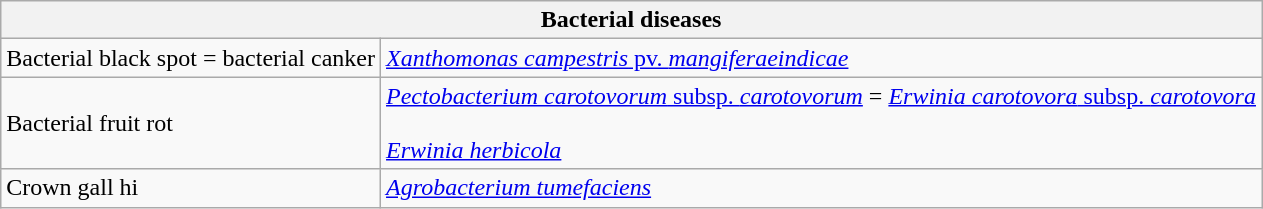<table class="wikitable">
<tr>
<th colspan=3><strong>Bacterial diseases</strong></th>
</tr>
<tr>
<td>Bacterial black spot = bacterial canker</td>
<td><a href='#'><em>Xanthomonas campestris</em> pv. <em>mangiferaeindicae</em></a></td>
</tr>
<tr>
<td>Bacterial fruit rot</td>
<td><a href='#'><em>Pectobacterium carotovorum</em> subsp. <em>carotovorum</em></a> = <a href='#'><em>Erwinia carotovora</em> subsp. <em>carotovora</em></a> <br><br><em><a href='#'>Erwinia herbicola</a></em></td>
</tr>
<tr>
<td>Crown gall hi</td>
<td><em><a href='#'>Agrobacterium tumefaciens</a></em></td>
</tr>
</table>
